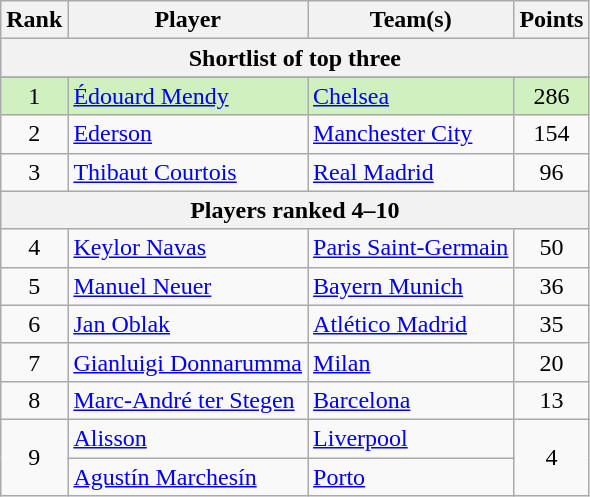<table class="wikitable" style="text-align:center">
<tr>
<th>Rank</th>
<th>Player</th>
<th>Team(s)</th>
<th>Points</th>
</tr>
<tr>
<th colspan=4>Shortlist of top three</th>
</tr>
<tr>
</tr>
<tr bgcolor="#D0F0C0">
<td>1</td>
<td align=left> <a href='#'>Édouard Mendy</a></td>
<td align=left> <a href='#'>Chelsea</a></td>
<td>286</td>
</tr>
<tr>
<td>2</td>
<td align=left> <a href='#'>Ederson</a></td>
<td align=left> <a href='#'>Manchester City</a></td>
<td>154</td>
</tr>
<tr>
<td>3</td>
<td align=left> <a href='#'>Thibaut Courtois</a></td>
<td align=left> <a href='#'>Real Madrid</a></td>
<td>96</td>
</tr>
<tr>
<th colspan=4>Players ranked 4–10</th>
</tr>
<tr>
<td>4</td>
<td align=left> <a href='#'>Keylor Navas</a></td>
<td align=left> <a href='#'>Paris Saint-Germain</a></td>
<td>50</td>
</tr>
<tr>
<td>5</td>
<td align=left> <a href='#'>Manuel Neuer</a></td>
<td align=left> <a href='#'>Bayern Munich</a></td>
<td>36</td>
</tr>
<tr>
<td>6</td>
<td align=left> <a href='#'>Jan Oblak</a></td>
<td align=left> <a href='#'>Atlético Madrid</a></td>
<td>35</td>
</tr>
<tr>
<td>7</td>
<td align=left> <a href='#'>Gianluigi Donnarumma</a></td>
<td align=left> <a href='#'>Milan</a></td>
<td>20</td>
</tr>
<tr>
<td>8</td>
<td align=left> <a href='#'>Marc-André ter Stegen</a></td>
<td align=left> <a href='#'>Barcelona</a></td>
<td>13</td>
</tr>
<tr>
<td rowspan=2>9</td>
<td align=left> <a href='#'>Alisson</a></td>
<td align=left> <a href='#'>Liverpool</a></td>
<td rowspan=2>4</td>
</tr>
<tr>
<td align=left> <a href='#'>Agustín Marchesín</a></td>
<td align=left> <a href='#'>Porto</a></td>
</tr>
</table>
